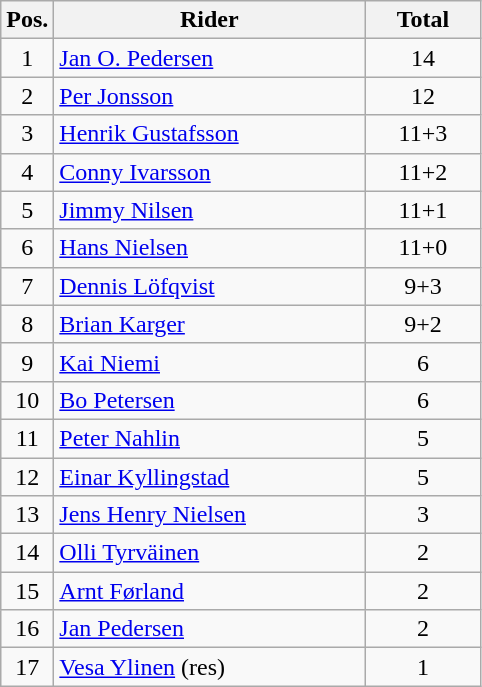<table class=wikitable>
<tr>
<th width=25px>Pos.</th>
<th width=200px>Rider</th>
<th width=70px>Total</th>
</tr>
<tr align=center >
<td>1</td>
<td align=left> <a href='#'>Jan O. Pedersen</a></td>
<td>14</td>
</tr>
<tr align=center >
<td>2</td>
<td align=left> <a href='#'>Per Jonsson</a></td>
<td>12</td>
</tr>
<tr align=center >
<td>3</td>
<td align=left> <a href='#'>Henrik Gustafsson</a></td>
<td>11+3</td>
</tr>
<tr align=center >
<td>4</td>
<td align=left> <a href='#'>Conny Ivarsson</a></td>
<td>11+2</td>
</tr>
<tr align=center >
<td>5</td>
<td align=left> <a href='#'>Jimmy Nilsen</a></td>
<td>11+1</td>
</tr>
<tr align=center >
<td>6</td>
<td align=left> <a href='#'>Hans Nielsen</a></td>
<td>11+0</td>
</tr>
<tr align=center >
<td>7</td>
<td align=left> <a href='#'>Dennis Löfqvist</a></td>
<td>9+3</td>
</tr>
<tr align=center >
<td>8</td>
<td align=left> <a href='#'>Brian Karger</a></td>
<td>9+2</td>
</tr>
<tr align=center>
<td>9</td>
<td align=left> <a href='#'>Kai Niemi</a></td>
<td>6</td>
</tr>
<tr align=center>
<td>10</td>
<td align=left> <a href='#'>Bo Petersen</a></td>
<td>6</td>
</tr>
<tr align=center>
<td>11</td>
<td align=left> <a href='#'>Peter Nahlin</a></td>
<td>5</td>
</tr>
<tr align=center>
<td>12</td>
<td align=left> <a href='#'>Einar Kyllingstad</a></td>
<td>5</td>
</tr>
<tr align=center>
<td>13</td>
<td align=left> <a href='#'>Jens Henry Nielsen</a></td>
<td>3</td>
</tr>
<tr align=center>
<td>14</td>
<td align=left> <a href='#'>Olli Tyrväinen</a></td>
<td>2</td>
</tr>
<tr align=center>
<td>15</td>
<td align=left> <a href='#'>Arnt Førland</a></td>
<td>2</td>
</tr>
<tr align=center>
<td>16</td>
<td align=left> <a href='#'>Jan Pedersen</a></td>
<td>2</td>
</tr>
<tr align=center>
<td>17</td>
<td align=left> <a href='#'>Vesa Ylinen</a> (res)</td>
<td>1</td>
</tr>
</table>
